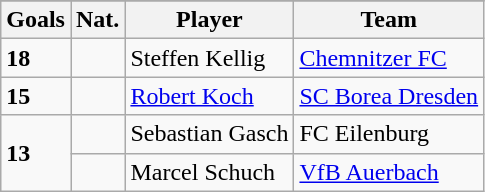<table class="wikitable">
<tr align="center" bgcolor="#dfdfdf">
</tr>
<tr>
<th>Goals</th>
<th>Nat.</th>
<th>Player</th>
<th>Team</th>
</tr>
<tr>
<td><strong>18</strong></td>
<td></td>
<td>Steffen Kellig</td>
<td><a href='#'>Chemnitzer FC</a></td>
</tr>
<tr>
<td><strong>15</strong></td>
<td></td>
<td><a href='#'>Robert Koch</a></td>
<td><a href='#'>SC Borea Dresden</a></td>
</tr>
<tr>
<td rowspan="2"><strong>13</strong></td>
<td></td>
<td>Sebastian Gasch</td>
<td>FC Eilenburg</td>
</tr>
<tr>
<td></td>
<td>Marcel Schuch</td>
<td><a href='#'>VfB Auerbach</a></td>
</tr>
</table>
